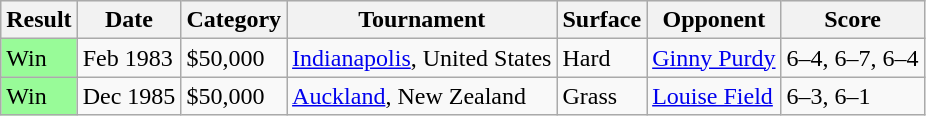<table class="sortable wikitable">
<tr bgcolor="#efefef">
<th>Result</th>
<th>Date</th>
<th>Category</th>
<th>Tournament</th>
<th>Surface</th>
<th>Opponent</th>
<th class="unsortable">Score</th>
</tr>
<tr>
<td style="background:#98fb98;">Win</td>
<td>Feb 1983</td>
<td>$50,000</td>
<td><a href='#'>Indianapolis</a>, United States</td>
<td>Hard</td>
<td> <a href='#'>Ginny Purdy</a></td>
<td>6–4, 6–7, 6–4</td>
</tr>
<tr>
<td style="background:#98fb98;">Win</td>
<td>Dec 1985</td>
<td>$50,000</td>
<td><a href='#'>Auckland</a>, New Zealand</td>
<td>Grass</td>
<td> <a href='#'>Louise Field</a></td>
<td>6–3, 6–1</td>
</tr>
</table>
